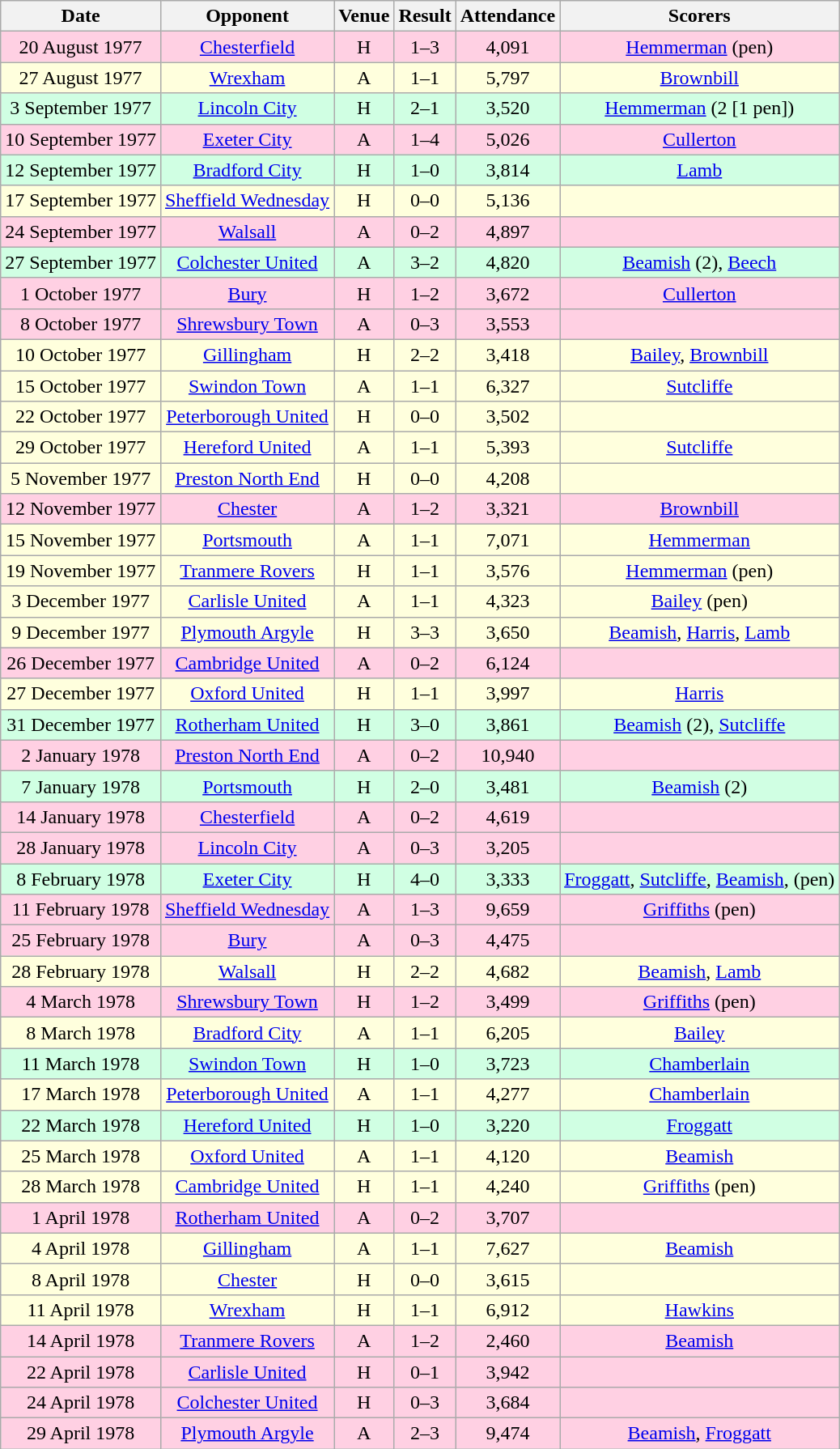<table class="wikitable sortable" style="font-size:100%; text-align:center">
<tr>
<th>Date</th>
<th>Opponent</th>
<th>Venue</th>
<th>Result</th>
<th>Attendance</th>
<th>Scorers</th>
</tr>
<tr style="background-color: #ffd0e3;">
<td>20 August 1977</td>
<td><a href='#'>Chesterfield</a></td>
<td>H</td>
<td>1–3</td>
<td>4,091</td>
<td><a href='#'>Hemmerman</a> (pen)</td>
</tr>
<tr style="background-color: #ffffdd;">
<td>27 August 1977</td>
<td><a href='#'>Wrexham</a></td>
<td>A</td>
<td>1–1</td>
<td>5,797</td>
<td><a href='#'>Brownbill</a></td>
</tr>
<tr style="background-color: #d0ffe3;">
<td>3 September 1977</td>
<td><a href='#'>Lincoln City</a></td>
<td>H</td>
<td>2–1</td>
<td>3,520</td>
<td><a href='#'>Hemmerman</a> (2 [1 pen])</td>
</tr>
<tr style="background-color: #ffd0e3;">
<td>10 September 1977</td>
<td><a href='#'>Exeter City</a></td>
<td>A</td>
<td>1–4</td>
<td>5,026</td>
<td><a href='#'>Cullerton</a></td>
</tr>
<tr style="background-color: #d0ffe3;">
<td>12 September 1977</td>
<td><a href='#'>Bradford City</a></td>
<td>H</td>
<td>1–0</td>
<td>3,814</td>
<td><a href='#'>Lamb</a></td>
</tr>
<tr style="background-color: #ffffdd;">
<td>17 September 1977</td>
<td><a href='#'>Sheffield Wednesday</a></td>
<td>H</td>
<td>0–0</td>
<td>5,136</td>
<td></td>
</tr>
<tr style="background-color: #ffd0e3;">
<td>24 September 1977</td>
<td><a href='#'>Walsall</a></td>
<td>A</td>
<td>0–2</td>
<td>4,897</td>
<td></td>
</tr>
<tr style="background-color: #d0ffe3;">
<td>27 September 1977</td>
<td><a href='#'>Colchester United</a></td>
<td>A</td>
<td>3–2</td>
<td>4,820</td>
<td><a href='#'>Beamish</a> (2), <a href='#'>Beech</a></td>
</tr>
<tr style="background-color: #ffd0e3;">
<td>1 October 1977</td>
<td><a href='#'>Bury</a></td>
<td>H</td>
<td>1–2</td>
<td>3,672</td>
<td><a href='#'>Cullerton</a></td>
</tr>
<tr style="background-color: #ffd0e3;">
<td>8 October 1977</td>
<td><a href='#'>Shrewsbury Town</a></td>
<td>A</td>
<td>0–3</td>
<td>3,553</td>
<td></td>
</tr>
<tr style="background-color: #ffffdd;">
<td>10 October 1977</td>
<td><a href='#'>Gillingham</a></td>
<td>H</td>
<td>2–2</td>
<td>3,418</td>
<td><a href='#'>Bailey</a>, <a href='#'>Brownbill</a></td>
</tr>
<tr style="background-color: #ffffdd;">
<td>15 October 1977</td>
<td><a href='#'>Swindon Town</a></td>
<td>A</td>
<td>1–1</td>
<td>6,327</td>
<td><a href='#'>Sutcliffe</a></td>
</tr>
<tr style="background-color: #ffffdd;">
<td>22 October 1977</td>
<td><a href='#'>Peterborough United</a></td>
<td>H</td>
<td>0–0</td>
<td>3,502</td>
<td></td>
</tr>
<tr style="background-color: #ffffdd;">
<td>29 October 1977</td>
<td><a href='#'>Hereford United</a></td>
<td>A</td>
<td>1–1</td>
<td>5,393</td>
<td><a href='#'>Sutcliffe</a></td>
</tr>
<tr style="background-color: #ffffdd;">
<td>5 November 1977</td>
<td><a href='#'>Preston North End</a></td>
<td>H</td>
<td>0–0</td>
<td>4,208</td>
<td></td>
</tr>
<tr style="background-color: #ffd0e3;">
<td>12 November 1977</td>
<td><a href='#'>Chester</a></td>
<td>A</td>
<td>1–2</td>
<td>3,321</td>
<td><a href='#'>Brownbill</a></td>
</tr>
<tr style="background-color: #ffffdd;">
<td>15 November 1977</td>
<td><a href='#'>Portsmouth</a></td>
<td>A</td>
<td>1–1</td>
<td>7,071</td>
<td><a href='#'>Hemmerman</a></td>
</tr>
<tr style="background-color: #ffffdd;">
<td>19 November 1977</td>
<td><a href='#'>Tranmere Rovers</a></td>
<td>H</td>
<td>1–1</td>
<td>3,576</td>
<td><a href='#'>Hemmerman</a> (pen)</td>
</tr>
<tr style="background-color: #ffffdd;">
<td>3 December 1977</td>
<td><a href='#'>Carlisle United</a></td>
<td>A</td>
<td>1–1</td>
<td>4,323</td>
<td><a href='#'>Bailey</a> (pen)</td>
</tr>
<tr style="background-color: #ffffdd;">
<td>9 December 1977</td>
<td><a href='#'>Plymouth Argyle</a></td>
<td>H</td>
<td>3–3</td>
<td>3,650</td>
<td><a href='#'>Beamish</a>, <a href='#'>Harris</a>, <a href='#'>Lamb</a></td>
</tr>
<tr style="background-color: #ffd0e3;">
<td>26 December 1977</td>
<td><a href='#'>Cambridge United</a></td>
<td>A</td>
<td>0–2</td>
<td>6,124</td>
<td></td>
</tr>
<tr style="background-color: #ffffdd;">
<td>27 December 1977</td>
<td><a href='#'>Oxford United</a></td>
<td>H</td>
<td>1–1</td>
<td>3,997</td>
<td><a href='#'>Harris</a></td>
</tr>
<tr style="background-color: #d0ffe3;">
<td>31 December 1977</td>
<td><a href='#'>Rotherham United</a></td>
<td>H</td>
<td>3–0</td>
<td>3,861</td>
<td><a href='#'>Beamish</a> (2), <a href='#'>Sutcliffe</a></td>
</tr>
<tr style="background-color: #ffd0e3;">
<td>2 January 1978</td>
<td><a href='#'>Preston North End</a></td>
<td>A</td>
<td>0–2</td>
<td>10,940</td>
<td></td>
</tr>
<tr style="background-color: #d0ffe3;">
<td>7 January 1978</td>
<td><a href='#'>Portsmouth</a></td>
<td>H</td>
<td>2–0</td>
<td>3,481</td>
<td><a href='#'>Beamish</a> (2)</td>
</tr>
<tr style="background-color: #ffd0e3;">
<td>14 January 1978</td>
<td><a href='#'>Chesterfield</a></td>
<td>A</td>
<td>0–2</td>
<td>4,619</td>
<td></td>
</tr>
<tr style="background-color: #ffd0e3;">
<td>28 January 1978</td>
<td><a href='#'>Lincoln City</a></td>
<td>A</td>
<td>0–3</td>
<td>3,205</td>
<td></td>
</tr>
<tr style="background-color: #d0ffe3;">
<td>8 February 1978</td>
<td><a href='#'>Exeter City</a></td>
<td>H</td>
<td>4–0</td>
<td>3,333</td>
<td><a href='#'>Froggatt</a>, <a href='#'>Sutcliffe</a>, <a href='#'>Beamish</a>,  (pen)</td>
</tr>
<tr style="background-color: #ffd0e3;">
<td>11 February 1978</td>
<td><a href='#'>Sheffield Wednesday</a></td>
<td>A</td>
<td>1–3</td>
<td>9,659</td>
<td><a href='#'>Griffiths</a> (pen)</td>
</tr>
<tr style="background-color: #ffd0e3;">
<td>25 February 1978</td>
<td><a href='#'>Bury</a></td>
<td>A</td>
<td>0–3</td>
<td>4,475</td>
<td></td>
</tr>
<tr style="background-color: #ffffdd;">
<td>28 February 1978</td>
<td><a href='#'>Walsall</a></td>
<td>H</td>
<td>2–2</td>
<td>4,682</td>
<td><a href='#'>Beamish</a>, <a href='#'>Lamb</a></td>
</tr>
<tr style="background-color: #ffd0e3;">
<td>4 March 1978</td>
<td><a href='#'>Shrewsbury Town</a></td>
<td>H</td>
<td>1–2</td>
<td>3,499</td>
<td><a href='#'>Griffiths</a> (pen)</td>
</tr>
<tr style="background-color: #ffffdd;">
<td>8 March 1978</td>
<td><a href='#'>Bradford City</a></td>
<td>A</td>
<td>1–1</td>
<td>6,205</td>
<td><a href='#'>Bailey</a></td>
</tr>
<tr style="background-color: #d0ffe3;">
<td>11 March 1978</td>
<td><a href='#'>Swindon Town</a></td>
<td>H</td>
<td>1–0</td>
<td>3,723</td>
<td><a href='#'>Chamberlain</a></td>
</tr>
<tr style="background-color: #ffffdd;">
<td>17 March 1978</td>
<td><a href='#'>Peterborough United</a></td>
<td>A</td>
<td>1–1</td>
<td>4,277</td>
<td><a href='#'>Chamberlain</a></td>
</tr>
<tr style="background-color: #d0ffe3;">
<td>22 March 1978</td>
<td><a href='#'>Hereford United</a></td>
<td>H</td>
<td>1–0</td>
<td>3,220</td>
<td><a href='#'>Froggatt</a></td>
</tr>
<tr style="background-color: #ffffdd;">
<td>25 March 1978</td>
<td><a href='#'>Oxford United</a></td>
<td>A</td>
<td>1–1</td>
<td>4,120</td>
<td><a href='#'>Beamish</a></td>
</tr>
<tr style="background-color: #ffffdd;">
<td>28 March 1978</td>
<td><a href='#'>Cambridge United</a></td>
<td>H</td>
<td>1–1</td>
<td>4,240</td>
<td><a href='#'>Griffiths</a> (pen)</td>
</tr>
<tr style="background-color: #ffd0e3;">
<td>1 April 1978</td>
<td><a href='#'>Rotherham United</a></td>
<td>A</td>
<td>0–2</td>
<td>3,707</td>
<td></td>
</tr>
<tr style="background-color: #ffffdd;">
<td>4 April 1978</td>
<td><a href='#'>Gillingham</a></td>
<td>A</td>
<td>1–1</td>
<td>7,627</td>
<td><a href='#'>Beamish</a></td>
</tr>
<tr style="background-color: #ffffdd;">
<td>8 April 1978</td>
<td><a href='#'>Chester</a></td>
<td>H</td>
<td>0–0</td>
<td>3,615</td>
<td></td>
</tr>
<tr style="background-color: #ffffdd;">
<td>11 April 1978</td>
<td><a href='#'>Wrexham</a></td>
<td>H</td>
<td>1–1</td>
<td>6,912</td>
<td><a href='#'>Hawkins</a></td>
</tr>
<tr style="background-color: #ffd0e3;">
<td>14 April 1978</td>
<td><a href='#'>Tranmere Rovers</a></td>
<td>A</td>
<td>1–2</td>
<td>2,460</td>
<td><a href='#'>Beamish</a></td>
</tr>
<tr style="background-color: #ffd0e3;">
<td>22 April 1978</td>
<td><a href='#'>Carlisle United</a></td>
<td>H</td>
<td>0–1</td>
<td>3,942</td>
<td></td>
</tr>
<tr style="background-color: #ffd0e3;">
<td>24 April 1978</td>
<td><a href='#'>Colchester United</a></td>
<td>H</td>
<td>0–3</td>
<td>3,684</td>
<td></td>
</tr>
<tr style="background-color: #ffd0e3;">
<td>29 April 1978</td>
<td><a href='#'>Plymouth Argyle</a></td>
<td>A</td>
<td>2–3</td>
<td>9,474</td>
<td><a href='#'>Beamish</a>, <a href='#'>Froggatt</a></td>
</tr>
</table>
